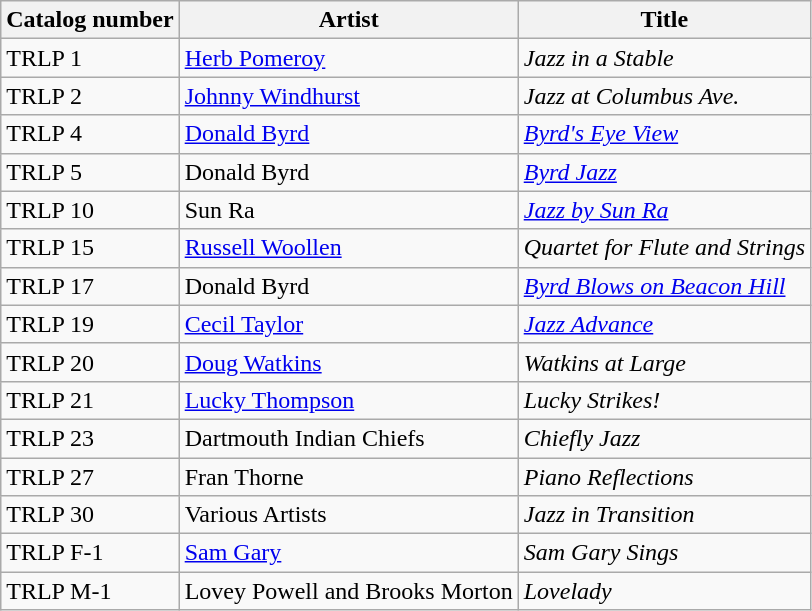<table align="center" | class="wikitable sortable" | bgcolor="#CCCCCC">
<tr>
<th>Catalog number</th>
<th>Artist</th>
<th>Title</th>
</tr>
<tr>
<td>TRLP 1</td>
<td><a href='#'>Herb Pomeroy</a></td>
<td><em>Jazz in a Stable</em></td>
</tr>
<tr>
<td>TRLP 2</td>
<td><a href='#'>Johnny Windhurst</a></td>
<td><em>Jazz at Columbus Ave.</em></td>
</tr>
<tr>
<td>TRLP 4</td>
<td><a href='#'>Donald Byrd</a></td>
<td><em><a href='#'>Byrd's Eye View</a></em></td>
</tr>
<tr>
<td>TRLP 5</td>
<td>Donald Byrd</td>
<td><em><a href='#'>Byrd Jazz</a></em></td>
</tr>
<tr>
<td>TRLP 10</td>
<td>Sun Ra</td>
<td><em><a href='#'>Jazz by Sun Ra</a></em></td>
</tr>
<tr>
<td>TRLP 15</td>
<td><a href='#'>Russell Woollen</a></td>
<td><em>Quartet for Flute and Strings</em></td>
</tr>
<tr>
<td>TRLP 17</td>
<td>Donald Byrd</td>
<td><em><a href='#'>Byrd Blows on Beacon Hill</a></em></td>
</tr>
<tr>
<td>TRLP 19</td>
<td><a href='#'>Cecil Taylor</a></td>
<td><em><a href='#'>Jazz Advance</a></em></td>
</tr>
<tr>
<td>TRLP 20</td>
<td><a href='#'>Doug Watkins</a></td>
<td><em>Watkins at Large</em></td>
</tr>
<tr>
<td>TRLP 21</td>
<td><a href='#'>Lucky Thompson</a></td>
<td><em>Lucky Strikes!</em></td>
</tr>
<tr>
<td>TRLP 23</td>
<td>Dartmouth Indian Chiefs</td>
<td><em>Chiefly Jazz</em></td>
</tr>
<tr>
<td>TRLP 27</td>
<td>Fran Thorne</td>
<td><em>Piano Reflections</em></td>
</tr>
<tr>
<td>TRLP 30</td>
<td>Various Artists</td>
<td><em>Jazz in Transition</em></td>
</tr>
<tr>
<td>TRLP F-1</td>
<td><a href='#'>Sam Gary</a></td>
<td><em>Sam Gary Sings</em></td>
</tr>
<tr>
<td>TRLP M-1</td>
<td>Lovey Powell and Brooks Morton</td>
<td><em>Lovelady</em></td>
</tr>
</table>
